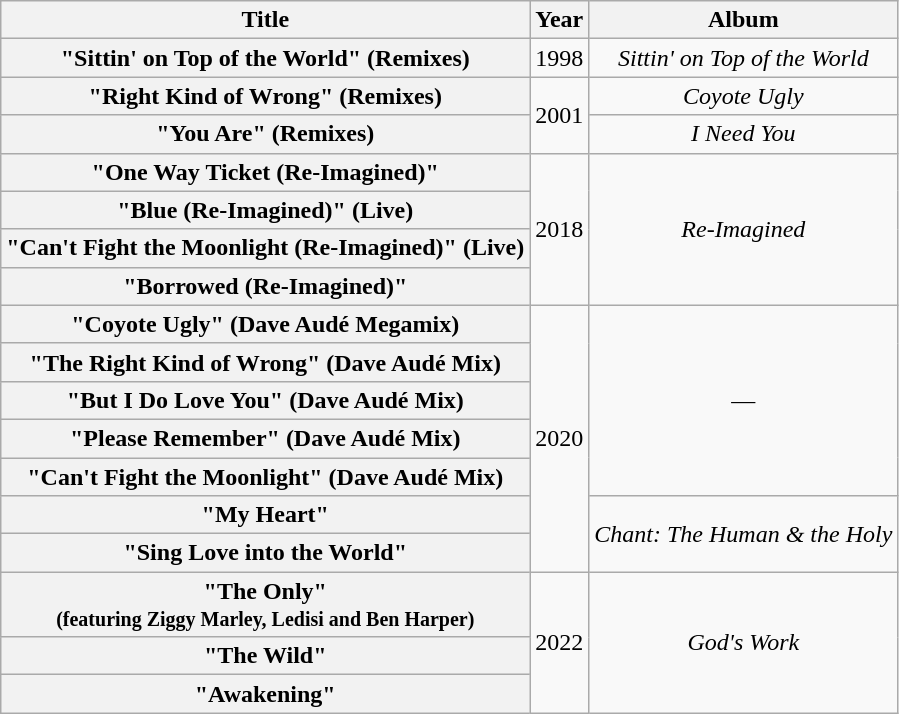<table class="wikitable plainrowheaders" style="text-align:center;" border="1">
<tr>
<th scope="col" rowspan="1">Title</th>
<th scope="col" rowspan="1">Year</th>
<th scope="col" rowspan="1">Album</th>
</tr>
<tr>
<th scope="row">"Sittin' on Top of the World" (Remixes)</th>
<td>1998</td>
<td><em>Sittin' on Top of the World</em></td>
</tr>
<tr>
<th scope="row">"Right Kind of Wrong" (Remixes)</th>
<td rowspan="2">2001</td>
<td><em>Coyote Ugly</em></td>
</tr>
<tr>
<th scope="row">"You Are" (Remixes)</th>
<td><em>I Need You</em></td>
</tr>
<tr>
<th scope="row">"One Way Ticket (Re-Imagined)"</th>
<td rowspan="4">2018</td>
<td rowspan="4"><em>Re-Imagined</em></td>
</tr>
<tr>
<th scope="row">"Blue (Re-Imagined)" (Live)</th>
</tr>
<tr>
<th scope="row">"Can't Fight the Moonlight (Re-Imagined)" (Live)</th>
</tr>
<tr>
<th scope="row">"Borrowed (Re-Imagined)" </th>
</tr>
<tr>
<th scope="row">"Coyote Ugly" (Dave Audé Megamix)</th>
<td rowspan="7">2020</td>
<td rowspan="5">—</td>
</tr>
<tr>
<th scope="row">"The Right Kind of Wrong" (Dave Audé Mix)</th>
</tr>
<tr>
<th scope="row">"But I Do Love You" (Dave Audé Mix)</th>
</tr>
<tr>
<th scope="row">"Please Remember" (Dave Audé Mix)</th>
</tr>
<tr>
<th scope="row">"Can't Fight the Moonlight" (Dave Audé Mix)</th>
</tr>
<tr>
<th scope="row">"My Heart"</th>
<td rowspan="2"><em>Chant: The Human & the Holy</em></td>
</tr>
<tr>
<th scope="row">"Sing Love into the World"</th>
</tr>
<tr>
<th scope="row">"The Only" <br><small>(featuring Ziggy Marley, Ledisi and Ben Harper)</small></th>
<td rowspan="3">2022</td>
<td rowspan="3"><em>God's Work</em></td>
</tr>
<tr>
<th scope="row">"The Wild"</th>
</tr>
<tr>
<th scope="row">"Awakening"</th>
</tr>
</table>
